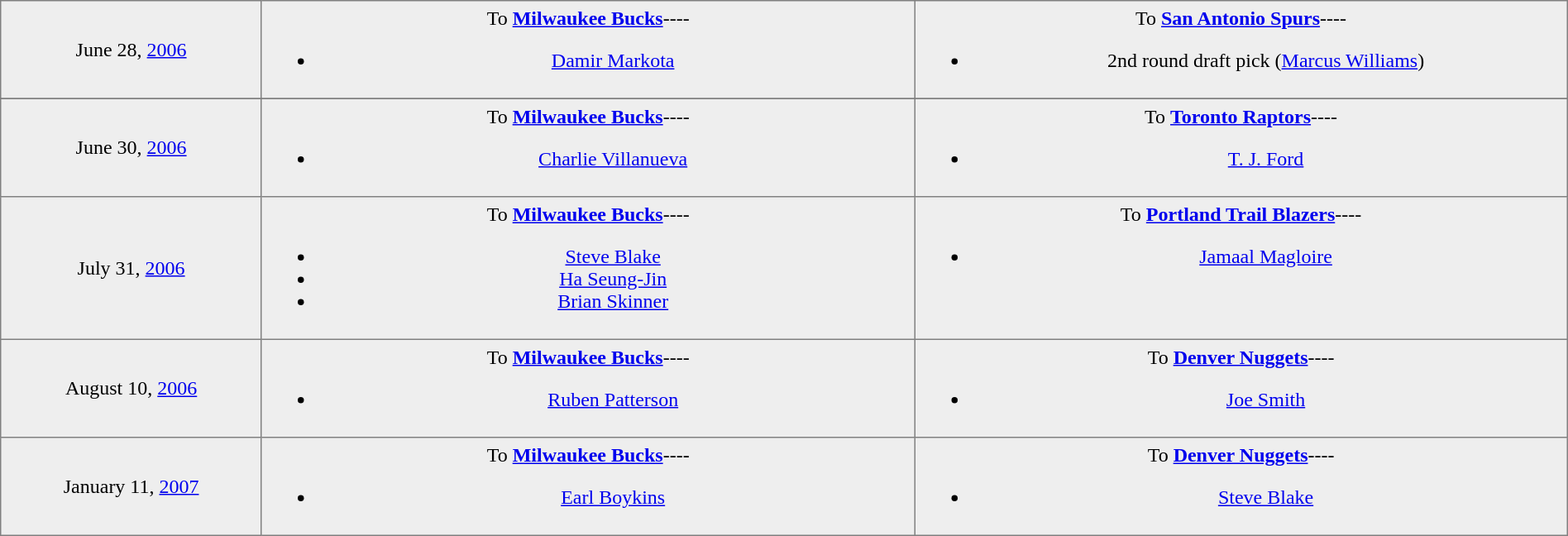<table border="1" style="border-collapse:collapse; text-align:center; width:100%;"  cellpadding="5">
<tr style="background:#eee;">
<td style="width:12%">June 28, <a href='#'>2006</a></td>
<td style="width:30%; vertical-align:top;">To <strong><a href='#'>Milwaukee Bucks</a></strong>----<br><ul><li><a href='#'>Damir Markota</a></li></ul></td>
<td style="width:30%; vertical-align:top;">To <strong><a href='#'>San Antonio Spurs</a></strong>----<br><ul><li>2nd round draft pick (<a href='#'>Marcus Williams</a>)</li></ul></td>
</tr>
<tr style="background:#eee;">
</tr>
<tr style="background:#eee;">
<td style="width:12%">June 30, <a href='#'>2006</a></td>
<td style="width:30%; vertical-align:top;">To <strong><a href='#'>Milwaukee Bucks</a></strong>----<br><ul><li><a href='#'>Charlie Villanueva</a></li></ul></td>
<td style="width:30%; vertical-align:top;">To <strong><a href='#'>Toronto Raptors</a></strong>----<br><ul><li><a href='#'>T. J. Ford</a></li></ul></td>
</tr>
<tr style="background:#eee;">
<td style="width:12%">July 31, <a href='#'>2006</a></td>
<td style="width:30%; vertical-align:top;">To <strong><a href='#'>Milwaukee Bucks</a></strong>----<br><ul><li><a href='#'>Steve Blake</a></li><li><a href='#'>Ha Seung-Jin</a></li><li><a href='#'>Brian Skinner</a></li></ul></td>
<td style="width:30%; vertical-align:top;">To <strong><a href='#'>Portland Trail Blazers</a></strong>----<br><ul><li><a href='#'>Jamaal Magloire</a></li></ul></td>
</tr>
<tr style="background:#eee;">
<td style="width:12%">August 10, <a href='#'>2006</a></td>
<td style="width:30%; vertical-align:top;">To <strong><a href='#'>Milwaukee Bucks</a></strong>----<br><ul><li><a href='#'>Ruben Patterson</a></li></ul></td>
<td style="width:30%; vertical-align:top;">To <strong><a href='#'>Denver Nuggets</a></strong>----<br><ul><li><a href='#'>Joe Smith</a></li></ul></td>
</tr>
<tr style="background:#eee;">
<td style="width:12%">January 11, <a href='#'>2007</a></td>
<td style="width:30%; vertical-align:top;">To <strong><a href='#'>Milwaukee Bucks</a></strong>----<br><ul><li><a href='#'>Earl Boykins</a></li></ul></td>
<td style="width:30%; vertical-align:top;">To <strong><a href='#'>Denver Nuggets</a></strong>----<br><ul><li><a href='#'>Steve Blake</a></li></ul></td>
</tr>
</table>
